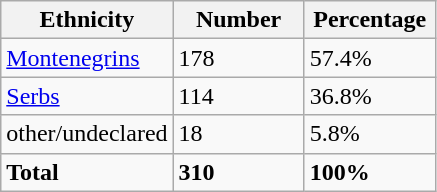<table class="wikitable">
<tr>
<th width="100px">Ethnicity</th>
<th width="80px">Number</th>
<th width="80px">Percentage</th>
</tr>
<tr>
<td><a href='#'>Montenegrins</a></td>
<td>178</td>
<td>57.4%</td>
</tr>
<tr>
<td><a href='#'>Serbs</a></td>
<td>114</td>
<td>36.8%</td>
</tr>
<tr>
<td>other/undeclared</td>
<td>18</td>
<td>5.8%</td>
</tr>
<tr>
<td><strong>Total</strong></td>
<td><strong>310</strong></td>
<td><strong>100%</strong></td>
</tr>
</table>
